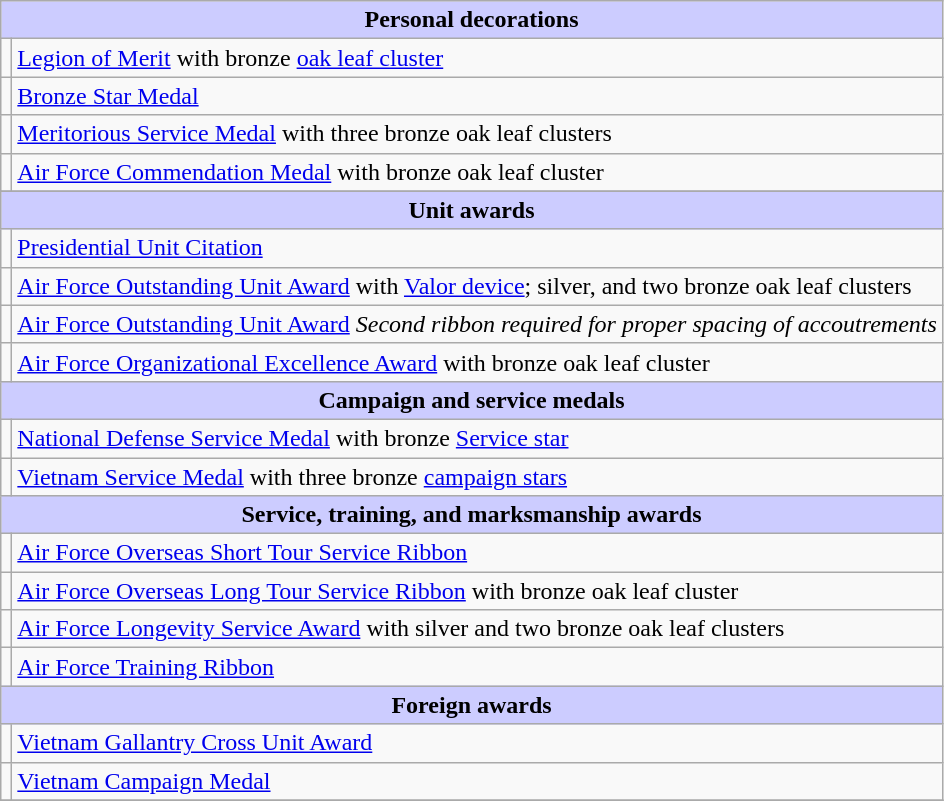<table class="wikitable">
<tr style="background:#ccf; text-align:center;">
<td colspan=2><strong>Personal decorations</strong></td>
</tr>
<tr>
<td></td>
<td><a href='#'>Legion of Merit</a> with bronze <a href='#'>oak leaf cluster</a></td>
</tr>
<tr>
<td></td>
<td><a href='#'>Bronze Star Medal</a></td>
</tr>
<tr>
<td></td>
<td><a href='#'>Meritorious Service Medal</a> with three bronze oak leaf clusters</td>
</tr>
<tr>
<td></td>
<td><a href='#'>Air Force Commendation Medal</a> with bronze oak leaf cluster</td>
</tr>
<tr>
</tr>
<tr style="background:#ccf; text-align:center;">
<td colspan=2><strong>Unit awards</strong></td>
</tr>
<tr>
<td></td>
<td><a href='#'>Presidential Unit Citation</a></td>
</tr>
<tr>
<td></td>
<td><a href='#'>Air Force Outstanding Unit Award</a> with <a href='#'>Valor device</a>; silver, and two bronze oak leaf clusters</td>
</tr>
<tr>
<td></td>
<td><a href='#'>Air Force Outstanding Unit Award</a> <em>Second ribbon required for proper spacing of accoutrements</em></td>
</tr>
<tr>
<td></td>
<td><a href='#'>Air Force Organizational Excellence Award</a> with bronze oak leaf cluster</td>
</tr>
<tr style="background:#ccf; text-align:center;">
<td colspan=2><strong>Campaign and service medals</strong></td>
</tr>
<tr>
<td></td>
<td><a href='#'>National Defense Service Medal</a> with bronze <a href='#'>Service star</a></td>
</tr>
<tr>
<td></td>
<td><a href='#'>Vietnam Service Medal</a> with three bronze <a href='#'>campaign stars</a></td>
</tr>
<tr style="background:#ccf; text-align:center;">
<td colspan=2><strong>Service, training, and marksmanship awards</strong></td>
</tr>
<tr>
<td></td>
<td><a href='#'>Air Force Overseas Short Tour Service Ribbon</a></td>
</tr>
<tr>
<td></td>
<td><a href='#'>Air Force Overseas Long Tour Service Ribbon</a> with bronze oak leaf cluster</td>
</tr>
<tr>
<td></td>
<td><a href='#'>Air Force Longevity Service Award</a> with silver and two bronze oak leaf clusters</td>
</tr>
<tr>
<td></td>
<td><a href='#'>Air Force Training Ribbon</a></td>
</tr>
<tr style="background:#ccf; text-align:center;">
<td colspan=2><strong>Foreign awards</strong></td>
</tr>
<tr>
<td></td>
<td><a href='#'>Vietnam Gallantry Cross Unit Award</a></td>
</tr>
<tr>
<td></td>
<td><a href='#'>Vietnam Campaign Medal</a></td>
</tr>
<tr>
</tr>
</table>
